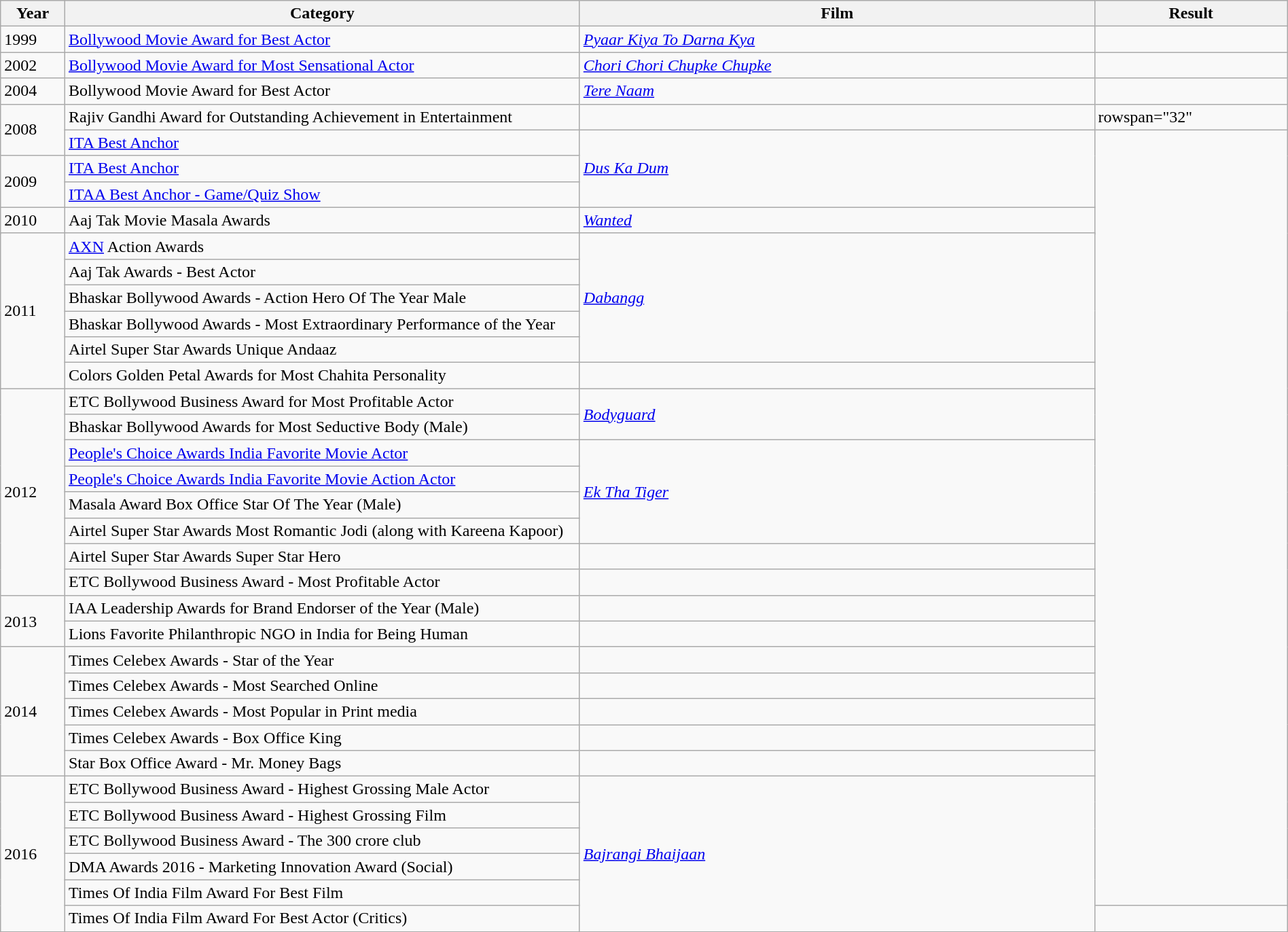<table class="wikitable" style="width:100%;">
<tr>
<th width=5%>Year</th>
<th style="width:40%;">Category</th>
<th style="width:40%;">Film</th>
<th style="width:15%;">Result</th>
</tr>
<tr>
<td>1999</td>
<td><a href='#'>Bollywood Movie Award for Best Actor</a></td>
<td><em><a href='#'>Pyaar Kiya To Darna Kya</a></em></td>
<td></td>
</tr>
<tr>
<td>2002</td>
<td><a href='#'>Bollywood Movie Award for Most Sensational Actor</a></td>
<td><em><a href='#'>Chori Chori Chupke Chupke</a></em></td>
<td></td>
</tr>
<tr>
<td>2004</td>
<td>Bollywood Movie Award for Best Actor</td>
<td><em><a href='#'>Tere Naam</a></em></td>
<td></td>
</tr>
<tr>
<td rowspan="2">2008</td>
<td>Rajiv Gandhi Award for Outstanding Achievement in Entertainment</td>
<td></td>
<td>rowspan="32" </td>
</tr>
<tr>
<td><a href='#'>ITA Best Anchor</a></td>
<td rowspan="3"><em><a href='#'>Dus Ka Dum</a></em></td>
</tr>
<tr>
<td rowspan="2">2009</td>
<td><a href='#'>ITA Best Anchor</a></td>
</tr>
<tr>
<td><a href='#'>ITAA Best Anchor - Game/Quiz Show</a></td>
</tr>
<tr>
<td rowspan="2">2010</td>
<td>Aaj Tak Movie Masala Awards</td>
<td rowspan="2"><em><a href='#'>Wanted</a></em></td>
</tr>
<tr>
<td rowspan="2"><a href='#'>AXN</a> Action Awards</td>
</tr>
<tr>
<td rowspan="6">2011</td>
<td rowspan="5"><em><a href='#'>Dabangg</a></em></td>
</tr>
<tr>
<td>Aaj Tak Awards - Best Actor</td>
</tr>
<tr>
<td>Bhaskar Bollywood Awards - Action Hero Of The Year Male</td>
</tr>
<tr>
<td>Bhaskar Bollywood Awards - Most Extraordinary Performance of the Year</td>
</tr>
<tr>
<td>Airtel Super Star Awards Unique Andaaz</td>
</tr>
<tr>
<td>Colors Golden Petal Awards for Most Chahita Personality</td>
<td></td>
</tr>
<tr>
<td rowspan="8">2012</td>
<td>ETC Bollywood Business Award for Most Profitable Actor</td>
<td rowspan="2"><em><a href='#'>Bodyguard</a></em></td>
</tr>
<tr>
<td>Bhaskar Bollywood Awards for Most Seductive Body (Male)</td>
</tr>
<tr>
<td><a href='#'>People's Choice Awards India Favorite Movie Actor</a></td>
<td rowspan="4"><em><a href='#'>Ek Tha Tiger</a></em></td>
</tr>
<tr>
<td><a href='#'>People's Choice Awards India Favorite Movie Action Actor</a></td>
</tr>
<tr>
<td>Masala Award Box Office Star Of The Year (Male)</td>
</tr>
<tr>
<td>Airtel Super Star Awards Most Romantic Jodi (along with Kareena Kapoor)</td>
</tr>
<tr>
<td>Airtel Super Star Awards Super Star Hero</td>
<td></td>
</tr>
<tr>
<td>ETC Bollywood Business Award - Most Profitable Actor</td>
<td></td>
</tr>
<tr>
<td rowspan="2">2013</td>
<td>IAA Leadership Awards for Brand Endorser of the Year (Male)</td>
<td></td>
</tr>
<tr>
<td>Lions Favorite Philanthropic NGO in India for Being Human</td>
<td></td>
</tr>
<tr>
<td rowspan="5">2014</td>
<td>Times Celebex Awards - Star of the Year</td>
<td></td>
</tr>
<tr>
<td>Times Celebex Awards - Most Searched Online</td>
<td></td>
</tr>
<tr>
<td>Times Celebex Awards - Most Popular in Print media</td>
<td></td>
</tr>
<tr>
<td>Times Celebex Awards - Box Office King</td>
<td></td>
</tr>
<tr>
<td>Star Box Office Award - Mr. Money Bags</td>
<td></td>
</tr>
<tr>
<td rowspan="6">2016</td>
<td>ETC Bollywood Business Award - Highest Grossing Male Actor</td>
<td rowspan="6"><em><a href='#'>Bajrangi Bhaijaan</a></em></td>
</tr>
<tr>
<td>ETC Bollywood Business Award - Highest Grossing Film</td>
</tr>
<tr>
<td>ETC Bollywood Business Award - The 300 crore club</td>
</tr>
<tr>
<td>DMA Awards 2016 - Marketing Innovation Award (Social)</td>
</tr>
<tr>
<td>Times Of India Film Award For Best Film</td>
</tr>
<tr>
<td>Times Of India Film Award For Best Actor (Critics)</td>
<td></td>
</tr>
</table>
